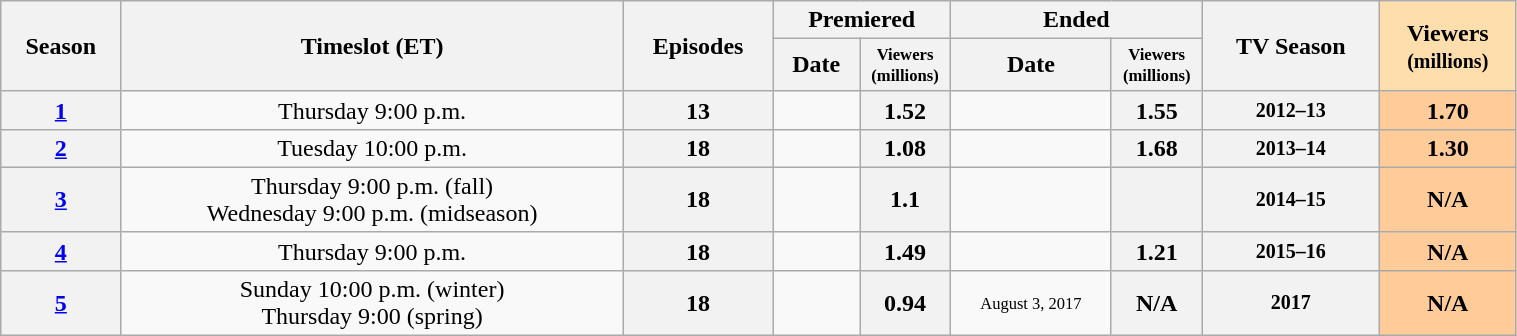<table class="wikitable" style="text-align:center; width:80%;">
<tr>
<th rowspan="2">Season</th>
<th rowspan="2">Timeslot (ET)</th>
<th rowspan="2">Episodes</th>
<th colspan="2">Premiered</th>
<th colspan="2">Ended</th>
<th rowspan="2">TV Season</th>
<th rowspan="2" style="background:#FFDEAD">Viewers<br><small>(millions)</small></th>
</tr>
<tr>
<th>Date</th>
<th span style="width:6%; font-size:smaller; line-height:100%;"><small>Viewers<br>(millions)</small></th>
<th>Date</th>
<th span style="width:6%; font-size:smaller; line-height:100%;"><small>Viewers<br>(millions)</small></th>
</tr>
<tr>
<th><a href='#'>1</a></th>
<td>Thursday 9:00 p.m.</td>
<th>13</th>
<td style="font-size:11px;line-height:110%"></td>
<th>1.52</th>
<td style="font-size:11px;line-height:110%"></td>
<th>1.55</th>
<th style="font-size:smaller">2012–13</th>
<th style="background:#FFCC99;">1.70</th>
</tr>
<tr>
<th><a href='#'>2</a></th>
<td>Tuesday 10:00 p.m.</td>
<th>18</th>
<td style="font-size:11px;line-height:110%"></td>
<th>1.08</th>
<td style="font-size:11px;line-height:110%"></td>
<th>1.68</th>
<th style="font-size:smaller">2013–14</th>
<th style="background:#FFCC99;">1.30</th>
</tr>
<tr>
<th><a href='#'>3</a></th>
<td>Thursday 9:00 p.m. (fall)<br>Wednesday 9:00 p.m. (midseason)</td>
<th>18</th>
<td style="font-size:11px;line-height:110%"></td>
<th>1.1</th>
<td style="font-size:11px;line-height:110%"></td>
<th></th>
<th style="font-size:smaller">2014–15</th>
<th style="background:#FFCC99;">N/A</th>
</tr>
<tr>
<th><a href='#'>4</a></th>
<td>Thursday 9:00 p.m.</td>
<th>18</th>
<td style="font-size:11px;line-height:110%"></td>
<th>1.49</th>
<td style="font-size:11px;line-height:110%"></td>
<th>1.21</th>
<th style="font-size:smaller">2015–16</th>
<th style="background:#FFCC99;">N/A</th>
</tr>
<tr>
<th><a href='#'>5</a></th>
<td>Sunday 10:00 p.m. (winter)<br>Thursday 9:00 (spring)</td>
<th>18</th>
<td style="font-size:11px;line-height:110%"></td>
<th>0.94</th>
<td style="font-size:11px;line-height:110%">August 3, 2017</td>
<th>N/A</th>
<th style="font-size:smaller">2017</th>
<th style="background:#FFCC99;">N/A</th>
</tr>
</table>
